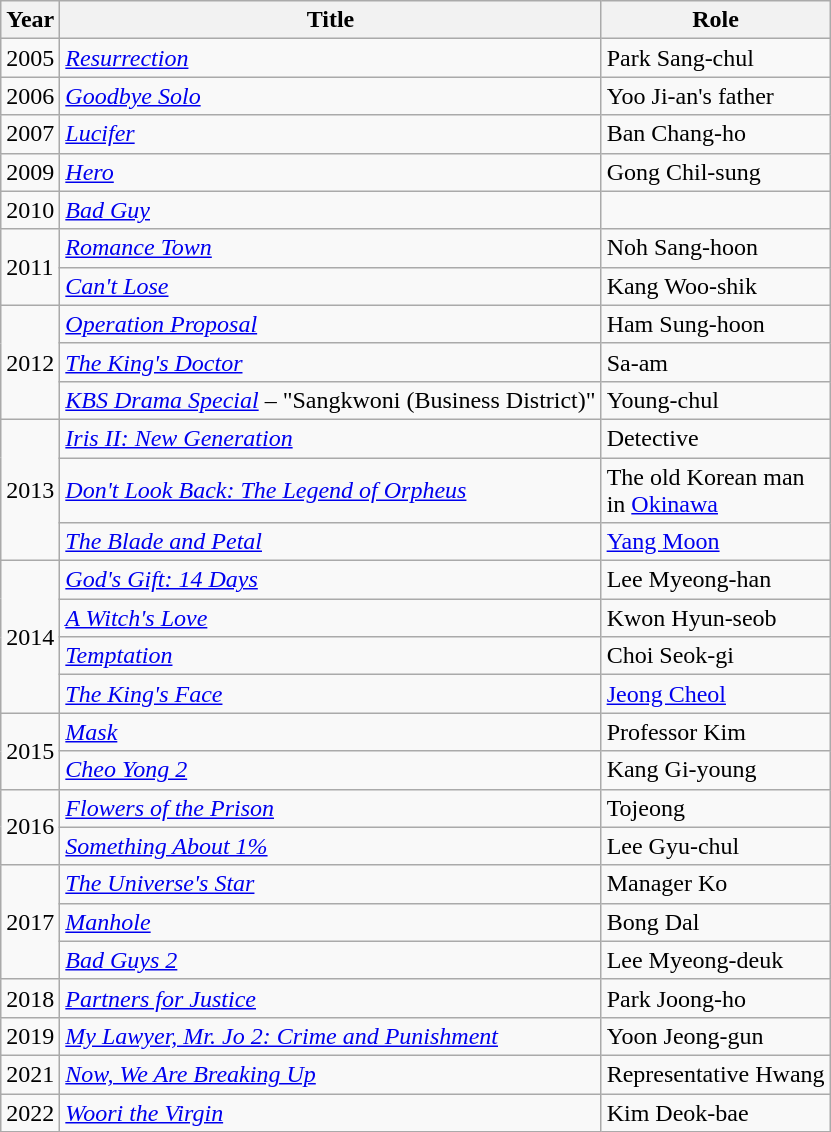<table class="wikitable sortable">
<tr>
<th>Year</th>
<th>Title</th>
<th>Role</th>
</tr>
<tr>
<td>2005</td>
<td><em><a href='#'>Resurrection</a></em></td>
<td>Park Sang-chul</td>
</tr>
<tr>
<td>2006</td>
<td><em><a href='#'>Goodbye Solo</a></em></td>
<td>Yoo Ji-an's father</td>
</tr>
<tr>
<td>2007</td>
<td><em><a href='#'>Lucifer</a></em></td>
<td>Ban Chang-ho</td>
</tr>
<tr>
<td>2009</td>
<td><em><a href='#'>Hero</a></em></td>
<td>Gong Chil-sung</td>
</tr>
<tr>
<td>2010</td>
<td><em><a href='#'>Bad Guy</a></em></td>
<td></td>
</tr>
<tr>
<td rowspan=2>2011</td>
<td><em><a href='#'>Romance Town</a></em></td>
<td>Noh Sang-hoon</td>
</tr>
<tr>
<td><em><a href='#'>Can't Lose</a></em></td>
<td>Kang Woo-shik</td>
</tr>
<tr>
<td rowspan=3>2012</td>
<td><em><a href='#'>Operation Proposal</a></em></td>
<td>Ham Sung-hoon</td>
</tr>
<tr>
<td><em><a href='#'>The King's Doctor</a></em></td>
<td>Sa-am</td>
</tr>
<tr>
<td><em><a href='#'>KBS Drama Special</a></em> – "Sangkwoni (Business District)"</td>
<td>Young-chul</td>
</tr>
<tr>
<td rowspan=3>2013</td>
<td><em><a href='#'>Iris II: New Generation</a></em></td>
<td>Detective</td>
</tr>
<tr>
<td><em><a href='#'>Don't Look Back: The Legend of Orpheus</a></em></td>
<td>The old Korean man <br> in <a href='#'>Okinawa</a></td>
</tr>
<tr>
<td><em><a href='#'>The Blade and Petal</a></em></td>
<td><a href='#'>Yang Moon</a></td>
</tr>
<tr>
<td rowspan=4>2014</td>
<td><em><a href='#'>God's Gift: 14 Days</a></em></td>
<td>Lee Myeong-han</td>
</tr>
<tr>
<td><em><a href='#'>A Witch's Love</a></em></td>
<td>Kwon Hyun-seob</td>
</tr>
<tr>
<td><em><a href='#'>Temptation</a></em></td>
<td>Choi Seok-gi</td>
</tr>
<tr>
<td><em><a href='#'>The King's Face</a></em></td>
<td><a href='#'>Jeong Cheol</a></td>
</tr>
<tr>
<td rowspan=2>2015</td>
<td><em><a href='#'>Mask</a></em></td>
<td>Professor Kim</td>
</tr>
<tr>
<td><em><a href='#'>Cheo Yong 2</a></em></td>
<td>Kang Gi-young</td>
</tr>
<tr>
<td rowspan=2>2016</td>
<td><em><a href='#'>Flowers of the Prison</a></em></td>
<td>Tojeong </td>
</tr>
<tr>
<td><em><a href='#'>Something About 1%</a></em></td>
<td>Lee Gyu-chul</td>
</tr>
<tr>
<td rowspan=3>2017</td>
<td><em><a href='#'>The Universe's Star</a></em></td>
<td>Manager Ko</td>
</tr>
<tr>
<td><em><a href='#'>Manhole</a></em></td>
<td>Bong Dal</td>
</tr>
<tr>
<td><em><a href='#'>Bad Guys 2</a></em></td>
<td>Lee Myeong-deuk</td>
</tr>
<tr>
<td>2018</td>
<td><em><a href='#'>Partners for Justice</a></em></td>
<td>Park Joong-ho</td>
</tr>
<tr>
<td>2019</td>
<td><em><a href='#'>My Lawyer, Mr. Jo 2: Crime and Punishment</a> </em></td>
<td>Yoon Jeong-gun</td>
</tr>
<tr>
<td>2021</td>
<td><em><a href='#'>Now, We Are Breaking Up</a></em></td>
<td>Representative Hwang</td>
</tr>
<tr>
<td>2022</td>
<td><em><a href='#'>Woori the Virgin</a></em></td>
<td>Kim Deok-bae</td>
</tr>
</table>
